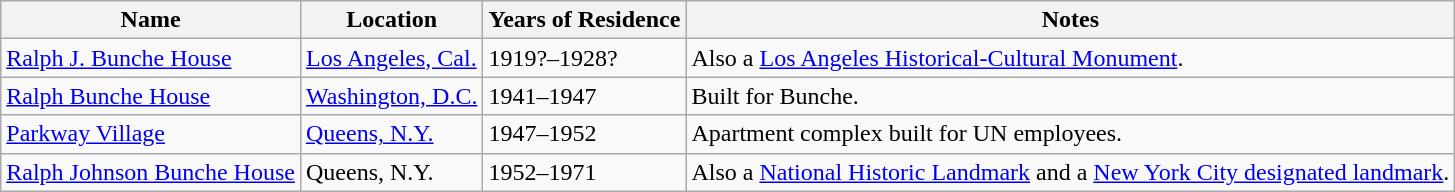<table class="wikitable">
<tr>
<th>Name</th>
<th>Location</th>
<th>Years of Residence</th>
<th>Notes</th>
</tr>
<tr>
<td><a href='#'>Ralph J. Bunche House</a></td>
<td><a href='#'>Los Angeles, Cal.</a></td>
<td>1919?–1928?</td>
<td>Also a <a href='#'>Los Angeles Historical-Cultural Monument</a>.</td>
</tr>
<tr>
<td><a href='#'>Ralph Bunche House</a></td>
<td><a href='#'>Washington, D.C.</a></td>
<td>1941–1947</td>
<td>Built for Bunche.</td>
</tr>
<tr>
<td><a href='#'>Parkway Village</a></td>
<td><a href='#'>Queens, N.Y.</a></td>
<td>1947–1952</td>
<td>Apartment complex built for UN employees.</td>
</tr>
<tr>
<td><a href='#'>Ralph Johnson Bunche House</a></td>
<td>Queens, N.Y.</td>
<td>1952–1971</td>
<td>Also a <a href='#'>National Historic Landmark</a> and a <a href='#'>New York City designated landmark</a>.</td>
</tr>
</table>
